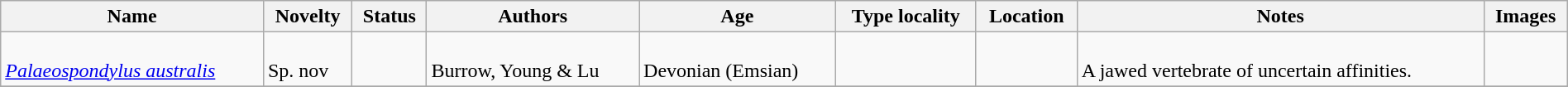<table class="wikitable sortable" align="center" width="100%">
<tr>
<th>Name</th>
<th>Novelty</th>
<th>Status</th>
<th>Authors</th>
<th>Age</th>
<th>Type locality</th>
<th>Location</th>
<th>Notes</th>
<th>Images</th>
</tr>
<tr>
<td><br><em><a href='#'>Palaeospondylus australis</a></em></td>
<td><br>Sp. nov</td>
<td></td>
<td><br>Burrow, Young & Lu</td>
<td><br>Devonian (Emsian)</td>
<td></td>
<td><br></td>
<td><br>A jawed vertebrate of uncertain affinities.</td>
<td></td>
</tr>
<tr>
</tr>
</table>
